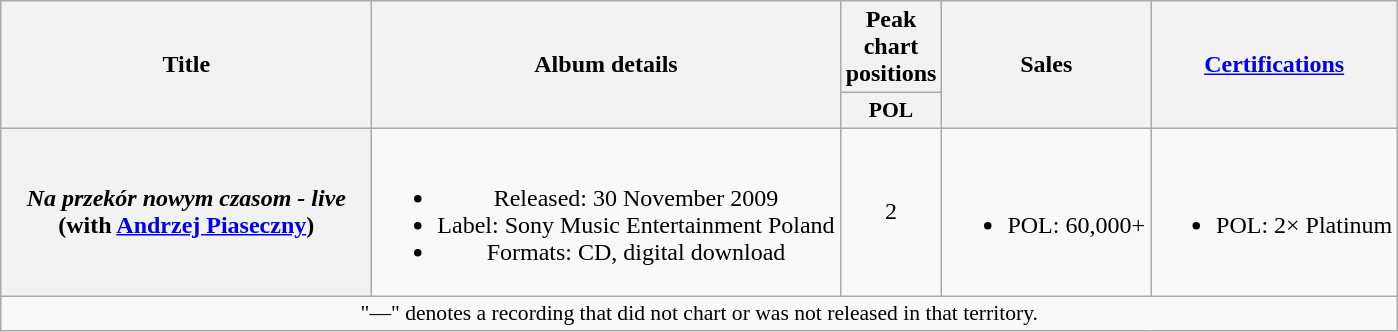<table class="wikitable plainrowheaders" style="text-align:center;">
<tr>
<th scope="col" rowspan="2" style="width:15em;">Title</th>
<th scope="col" rowspan="2">Album details</th>
<th scope="col">Peak chart positions</th>
<th scope="col" rowspan="2">Sales</th>
<th scope="col" rowspan="2"><a href='#'>Certifications</a></th>
</tr>
<tr>
<th scope="col" style="width:3em;font-size:90%;">POL<br></th>
</tr>
<tr>
<th scope="row"><em>Na przekór nowym czasom - live</em><br>(with <a href='#'>Andrzej Piaseczny</a>)</th>
<td><br><ul><li>Released: 30 November 2009</li><li>Label: Sony Music Entertainment Poland</li><li>Formats: CD, digital download</li></ul></td>
<td>2</td>
<td><br><ul><li>POL: 60,000+</li></ul></td>
<td><br><ul><li>POL: 2× Platinum</li></ul></td>
</tr>
<tr>
<td colspan="20" style="font-size:90%">"—" denotes a recording that did not chart or was not released in that territory.</td>
</tr>
</table>
